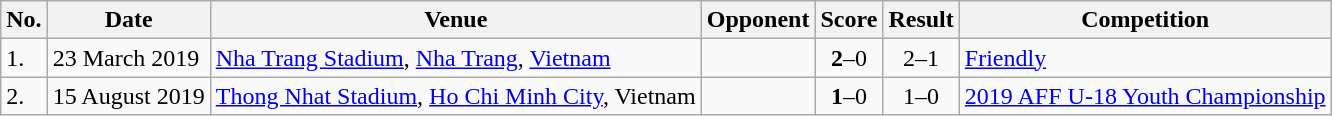<table class="wikitable">
<tr>
<th>No.</th>
<th>Date</th>
<th>Venue</th>
<th>Opponent</th>
<th>Score</th>
<th>Result</th>
<th>Competition</th>
</tr>
<tr>
<td>1.</td>
<td>23 March 2019</td>
<td><a href='#'>Nha Trang Stadium</a>, <a href='#'>Nha Trang</a>, <a href='#'>Vietnam</a></td>
<td></td>
<td align=center><strong>2</strong>–0</td>
<td align=center>2–1</td>
<td><a href='#'>Friendly</a></td>
</tr>
<tr>
<td>2.</td>
<td>15 August 2019</td>
<td><a href='#'>Thong Nhat Stadium</a>, <a href='#'>Ho Chi Minh City</a>, Vietnam</td>
<td></td>
<td align=center><strong>1</strong>–0</td>
<td align=center>1–0</td>
<td><a href='#'>2019 AFF U-18 Youth Championship</a></td>
</tr>
</table>
